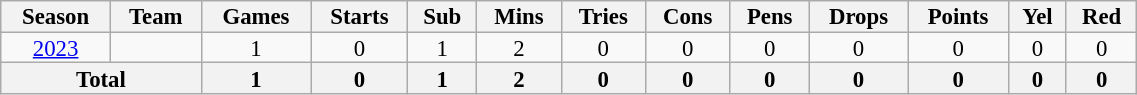<table class="wikitable" style="text-align:center; line-height:90%; font-size:95%; width:60%;">
<tr>
<th>Season</th>
<th>Team</th>
<th>Games</th>
<th>Starts</th>
<th>Sub</th>
<th>Mins</th>
<th>Tries</th>
<th>Cons</th>
<th>Pens</th>
<th>Drops</th>
<th>Points</th>
<th>Yel</th>
<th>Red</th>
</tr>
<tr>
<td><a href='#'>2023</a></td>
<td></td>
<td>1</td>
<td>0</td>
<td>1</td>
<td>2</td>
<td>0</td>
<td>0</td>
<td>0</td>
<td>0</td>
<td>0</td>
<td>0</td>
<td>0</td>
</tr>
<tr>
<th colspan="2">Total</th>
<th>1</th>
<th>0</th>
<th>1</th>
<th>2</th>
<th>0</th>
<th>0</th>
<th>0</th>
<th>0</th>
<th>0</th>
<th>0</th>
<th>0</th>
</tr>
</table>
